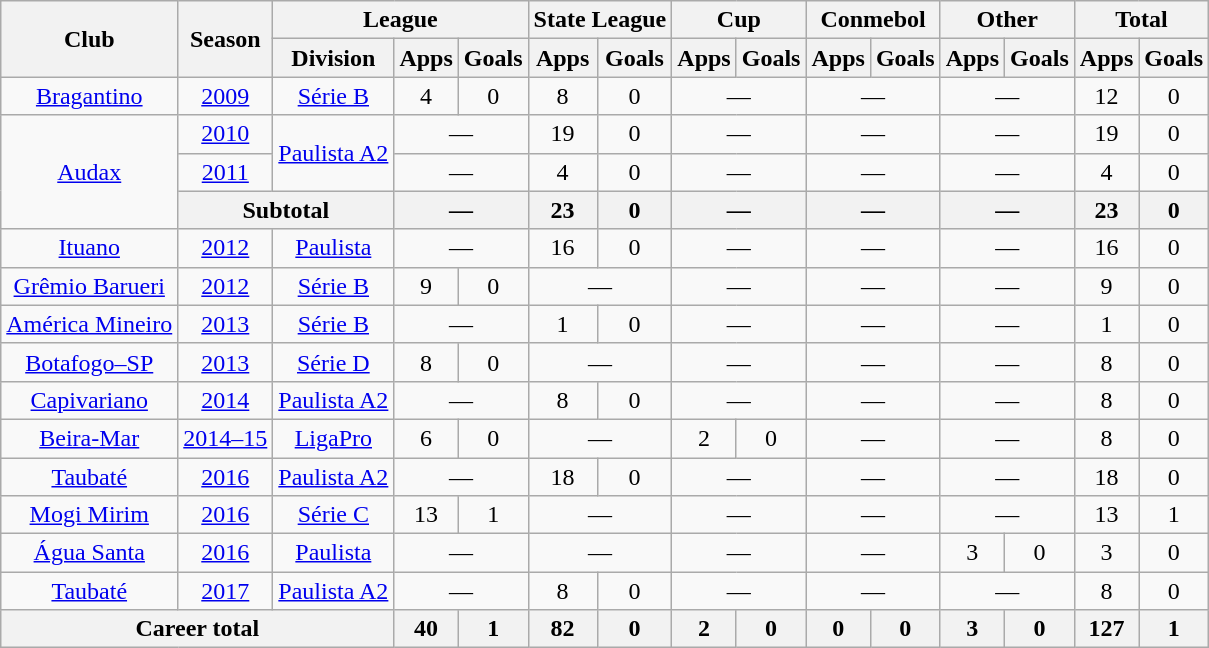<table class="wikitable" style="text-align: center;">
<tr>
<th rowspan="2">Club</th>
<th rowspan="2">Season</th>
<th colspan="3">League</th>
<th colspan="2">State League</th>
<th colspan="2">Cup</th>
<th colspan="2">Conmebol</th>
<th colspan="2">Other</th>
<th colspan="2">Total</th>
</tr>
<tr>
<th>Division</th>
<th>Apps</th>
<th>Goals</th>
<th>Apps</th>
<th>Goals</th>
<th>Apps</th>
<th>Goals</th>
<th>Apps</th>
<th>Goals</th>
<th>Apps</th>
<th>Goals</th>
<th>Apps</th>
<th>Goals</th>
</tr>
<tr>
<td valign="center"><a href='#'>Bragantino</a></td>
<td><a href='#'>2009</a></td>
<td><a href='#'>Série B</a></td>
<td>4</td>
<td>0</td>
<td>8</td>
<td>0</td>
<td colspan="2">—</td>
<td colspan="2">—</td>
<td colspan="2">—</td>
<td>12</td>
<td>0</td>
</tr>
<tr>
<td rowspan=3 valign="center"><a href='#'>Audax</a></td>
<td><a href='#'>2010</a></td>
<td rowspan=2><a href='#'>Paulista A2</a></td>
<td colspan="2">—</td>
<td>19</td>
<td>0</td>
<td colspan="2">—</td>
<td colspan="2">—</td>
<td colspan="2">—</td>
<td>19</td>
<td>0</td>
</tr>
<tr>
<td><a href='#'>2011</a></td>
<td colspan="2">—</td>
<td>4</td>
<td>0</td>
<td colspan="2">—</td>
<td colspan="2">—</td>
<td colspan="2">—</td>
<td>4</td>
<td>0</td>
</tr>
<tr>
<th colspan="2">Subtotal</th>
<th colspan="2">—</th>
<th>23</th>
<th>0</th>
<th colspan="2">—</th>
<th colspan="2">—</th>
<th colspan="2">—</th>
<th>23</th>
<th>0</th>
</tr>
<tr>
<td valign="center"><a href='#'>Ituano</a></td>
<td><a href='#'>2012</a></td>
<td><a href='#'>Paulista</a></td>
<td colspan="2">—</td>
<td>16</td>
<td>0</td>
<td colspan="2">—</td>
<td colspan="2">—</td>
<td colspan="2">—</td>
<td>16</td>
<td>0</td>
</tr>
<tr>
<td valign="center"><a href='#'>Grêmio Barueri</a></td>
<td><a href='#'>2012</a></td>
<td><a href='#'>Série B</a></td>
<td>9</td>
<td>0</td>
<td colspan="2">—</td>
<td colspan="2">—</td>
<td colspan="2">—</td>
<td colspan="2">—</td>
<td>9</td>
<td>0</td>
</tr>
<tr>
<td valign="center"><a href='#'>América Mineiro</a></td>
<td><a href='#'>2013</a></td>
<td><a href='#'>Série B</a></td>
<td colspan="2">—</td>
<td>1</td>
<td>0</td>
<td colspan="2">—</td>
<td colspan="2">—</td>
<td colspan="2">—</td>
<td>1</td>
<td>0</td>
</tr>
<tr>
<td valign="center"><a href='#'>Botafogo–SP</a></td>
<td><a href='#'>2013</a></td>
<td><a href='#'>Série D</a></td>
<td>8</td>
<td>0</td>
<td colspan="2">—</td>
<td colspan="2">—</td>
<td colspan="2">—</td>
<td colspan="2">—</td>
<td>8</td>
<td>0</td>
</tr>
<tr>
<td valign="center"><a href='#'>Capivariano</a></td>
<td><a href='#'>2014</a></td>
<td><a href='#'>Paulista A2</a></td>
<td colspan="2">—</td>
<td>8</td>
<td>0</td>
<td colspan="2">—</td>
<td colspan="2">—</td>
<td colspan="2">—</td>
<td>8</td>
<td>0</td>
</tr>
<tr>
<td valign="center"><a href='#'>Beira-Mar</a></td>
<td><a href='#'>2014–15</a></td>
<td><a href='#'>LigaPro</a></td>
<td>6</td>
<td>0</td>
<td colspan="2">—</td>
<td>2</td>
<td>0</td>
<td colspan="2">—</td>
<td colspan="2">—</td>
<td>8</td>
<td>0</td>
</tr>
<tr>
<td valign="center"><a href='#'>Taubaté</a></td>
<td><a href='#'>2016</a></td>
<td><a href='#'>Paulista A2</a></td>
<td colspan="2">—</td>
<td>18</td>
<td>0</td>
<td colspan="2">—</td>
<td colspan="2">—</td>
<td colspan="2">—</td>
<td>18</td>
<td>0</td>
</tr>
<tr>
<td valign="center"><a href='#'>Mogi Mirim</a></td>
<td><a href='#'>2016</a></td>
<td><a href='#'>Série C</a></td>
<td>13</td>
<td>1</td>
<td colspan="2">—</td>
<td colspan="2">—</td>
<td colspan="2">—</td>
<td colspan="2">—</td>
<td>13</td>
<td>1</td>
</tr>
<tr>
<td valign="center"><a href='#'>Água Santa</a></td>
<td><a href='#'>2016</a></td>
<td><a href='#'>Paulista</a></td>
<td colspan="2">—</td>
<td colspan="2">—</td>
<td colspan="2">—</td>
<td colspan="2">—</td>
<td>3</td>
<td>0</td>
<td>3</td>
<td>0</td>
</tr>
<tr>
<td valign="center"><a href='#'>Taubaté</a></td>
<td><a href='#'>2017</a></td>
<td><a href='#'>Paulista A2</a></td>
<td colspan="2">—</td>
<td>8</td>
<td>0</td>
<td colspan="2">—</td>
<td colspan="2">—</td>
<td colspan="2">—</td>
<td>8</td>
<td>0</td>
</tr>
<tr>
<th colspan="3"><strong>Career total</strong></th>
<th>40</th>
<th>1</th>
<th>82</th>
<th>0</th>
<th>2</th>
<th>0</th>
<th>0</th>
<th>0</th>
<th>3</th>
<th>0</th>
<th>127</th>
<th>1</th>
</tr>
</table>
